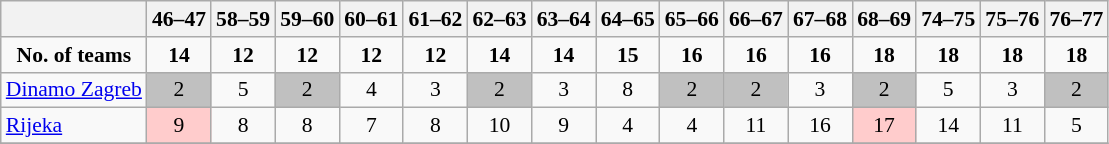<table border=1  bordercolor="#CCCCCC" class=wikitable style="font-size:90%;">
<tr align=LEFT valign=CENTER>
<th></th>
<th>46–47</th>
<th>58–59</th>
<th>59–60</th>
<th>60–61</th>
<th>61–62</th>
<th>62–63</th>
<th>63–64</th>
<th>64–65</th>
<th>65–66</th>
<th>66–67</th>
<th>67–68</th>
<th>68–69</th>
<th>74–75</th>
<th>75–76</th>
<th>76–77</th>
</tr>
<tr align=CENTER>
<td><strong>No. of teams</strong></td>
<td><strong>14</strong></td>
<td><strong>12</strong></td>
<td><strong>12</strong></td>
<td><strong>12</strong></td>
<td><strong>12</strong></td>
<td><strong>14</strong></td>
<td><strong>14</strong></td>
<td><strong>15</strong></td>
<td><strong>16</strong></td>
<td><strong>16</strong></td>
<td><strong>16</strong></td>
<td><strong>18</strong></td>
<td><strong>18</strong></td>
<td><strong>18</strong></td>
<td><strong>18</strong></td>
</tr>
<tr align=CENTER valign=BOTTOM>
<td align=LEFT><a href='#'>Dinamo Zagreb</a></td>
<td bgcolor=silver>2</td>
<td>5</td>
<td bgcolor=silver>2</td>
<td>4</td>
<td>3</td>
<td bgcolor=silver>2</td>
<td>3</td>
<td>8</td>
<td bgcolor=silver>2</td>
<td bgcolor=silver>2</td>
<td>3</td>
<td bgcolor=silver>2</td>
<td>5</td>
<td>3</td>
<td bgcolor=silver>2</td>
</tr>
<tr align=CENTER valign=BOTTOM>
<td align=LEFT><a href='#'>Rijeka</a></td>
<td bgcolor=#FFCCCC>9</td>
<td>8</td>
<td>8</td>
<td>7</td>
<td>8</td>
<td>10</td>
<td>9</td>
<td>4</td>
<td>4</td>
<td>11</td>
<td>16</td>
<td bgcolor=#FFCCCC>17</td>
<td>14</td>
<td>11</td>
<td>5</td>
</tr>
<tr>
</tr>
</table>
